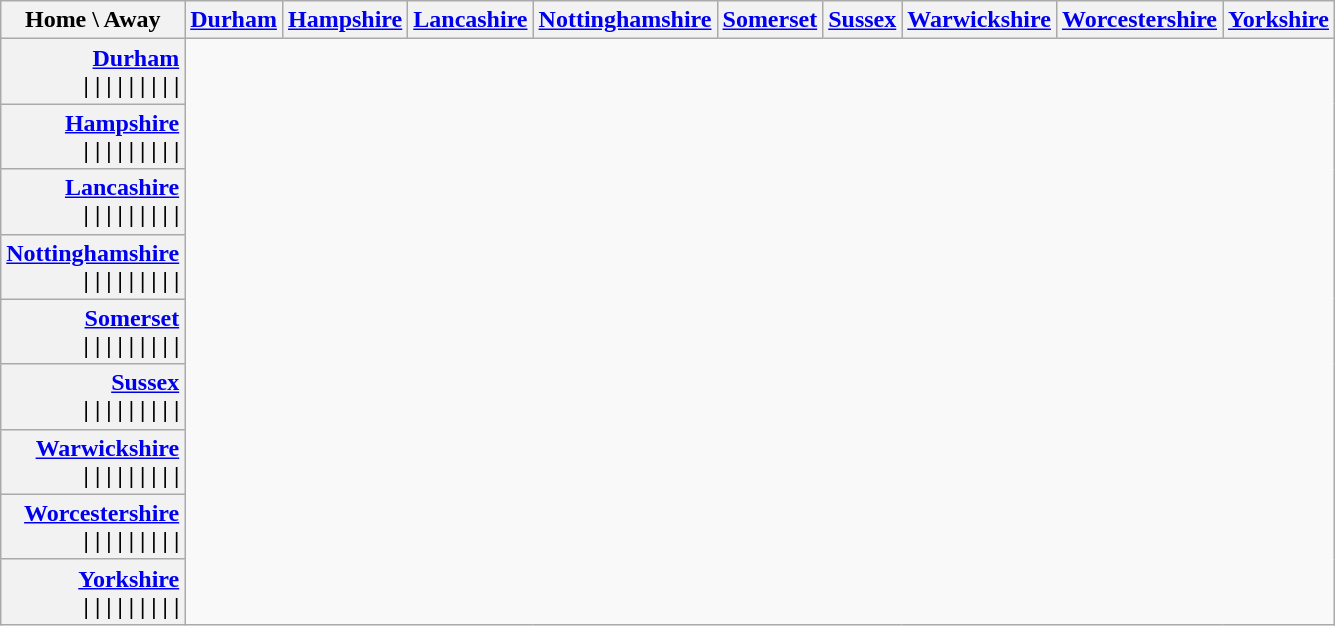<table class="wikitable" style="white-space:nowrap">
<tr>
<th>Home \ Away</th>
<th><a href='#'>Durham</a></th>
<th><a href='#'>Hampshire</a></th>
<th><a href='#'>Lancashire</a></th>
<th><a href='#'>Nottinghamshire</a></th>
<th><a href='#'>Somerset</a></th>
<th><a href='#'>Sussex</a></th>
<th><a href='#'>Warwickshire</a></th>
<th><a href='#'>Worcestershire</a></th>
<th><a href='#'>Yorkshire</a></th>
</tr>
<tr>
<th style="text-align:right"><a href='#'>Durham</a><br>| 
 | 
 | 
 | 
 | 
 | 
 | 
 | 
 | </th>
</tr>
<tr>
<th style="text-align:right"><a href='#'>Hampshire</a><br>| 
 | 
 | 
 | 
 | 
 | 
 | 
 | 
 | </th>
</tr>
<tr>
<th style="text-align:right"><a href='#'>Lancashire</a><br>| 
 | 
 | 
 | 
 | 
 | 
 | 
 | 
 | </th>
</tr>
<tr>
<th style="text-align:right"><a href='#'>Nottinghamshire</a><br>| 
 | 
 | 
 | 
 | 
 | 
 | 
 | 
 | </th>
</tr>
<tr>
<th style="text-align:right"><a href='#'>Somerset</a><br>| 
 | 
 | 
 | 
 | 
 | 
 | 
 | 
 | </th>
</tr>
<tr>
<th style="text-align:right"><a href='#'>Sussex</a><br>| 
 | 
 | 
 | 
 | 
 | 
 | 
 | 
 | </th>
</tr>
<tr>
<th style="text-align:right"><a href='#'>Warwickshire</a><br>| 
 | 
 | 
 | 
 | 
 | 
 | 
 | 
 | </th>
</tr>
<tr>
<th style="text-align:right"><a href='#'>Worcestershire</a><br>| 
 | 
 | 
 | 
 | 
 | 
 | 
 | 
 | </th>
</tr>
<tr>
<th style="text-align:right"><a href='#'>Yorkshire</a><br>| 
 | 
 | 
 | 
 | 
 | 
 | 
 | 
 | </th>
</tr>
</table>
